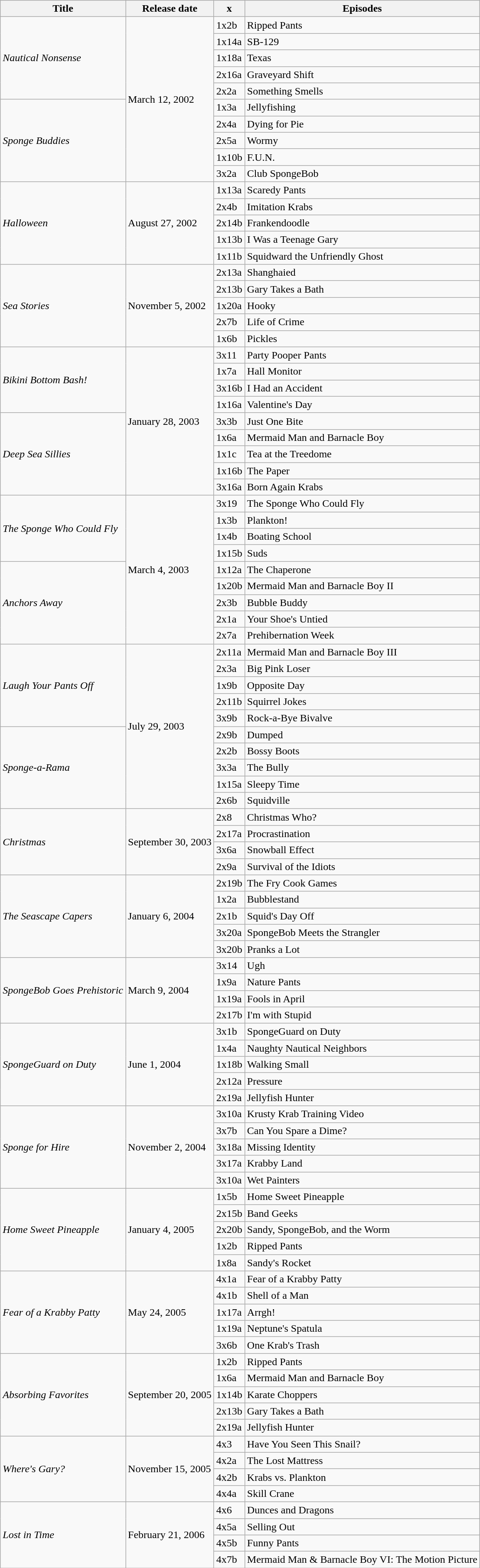<table class="wikitable">
<tr>
<th>Title</th>
<th>Release date</th>
<th>x</th>
<th>Episodes</th>
</tr>
<tr>
<td rowspan="5"><em>Nautical Nonsense</em></td>
<td rowspan="10">March 12, 2002</td>
<td>1x2b</td>
<td>Ripped Pants</td>
</tr>
<tr>
<td>1x14a</td>
<td>SB-129</td>
</tr>
<tr>
<td>1x18a</td>
<td>Texas</td>
</tr>
<tr>
<td>2x16a</td>
<td>Graveyard Shift</td>
</tr>
<tr>
<td>2x2a</td>
<td>Something Smells</td>
</tr>
<tr>
<td rowspan="5"><em>Sponge Buddies</em></td>
<td>1x3a</td>
<td>Jellyfishing</td>
</tr>
<tr>
<td>2x4a</td>
<td>Dying for Pie</td>
</tr>
<tr>
<td>2x5a</td>
<td>Wormy</td>
</tr>
<tr>
<td>1x10b</td>
<td>F.U.N.</td>
</tr>
<tr>
<td>3x2a</td>
<td>Club SpongeBob</td>
</tr>
<tr>
<td rowspan="5"><em>Halloween</em></td>
<td rowspan="5">August 27, 2002</td>
<td>1x13a</td>
<td>Scaredy Pants</td>
</tr>
<tr>
<td>2x4b</td>
<td>Imitation Krabs</td>
</tr>
<tr>
<td>2x14b</td>
<td>Frankendoodle</td>
</tr>
<tr>
<td>1x13b</td>
<td>I Was a Teenage Gary</td>
</tr>
<tr>
<td>1x11b</td>
<td>Squidward the Unfriendly Ghost</td>
</tr>
<tr>
<td rowspan="5"><em>Sea Stories</em></td>
<td rowspan="5">November 5, 2002</td>
<td>2x13a</td>
<td>Shanghaied</td>
</tr>
<tr>
<td>2x13b</td>
<td>Gary Takes a Bath</td>
</tr>
<tr>
<td>1x20a</td>
<td>Hooky</td>
</tr>
<tr>
<td>2x7b</td>
<td>Life of Crime</td>
</tr>
<tr>
<td>1x6b</td>
<td>Pickles</td>
</tr>
<tr>
<td rowspan="4"><em>Bikini Bottom Bash!</em></td>
<td rowspan="9">January 28, 2003</td>
<td>3x11</td>
<td>Party Pooper Pants</td>
</tr>
<tr>
<td>1x7a</td>
<td>Hall Monitor</td>
</tr>
<tr>
<td>3x16b</td>
<td>I Had an Accident</td>
</tr>
<tr>
<td>1x16a</td>
<td>Valentine's Day</td>
</tr>
<tr>
<td rowspan="5"><em>Deep Sea Sillies</em></td>
<td>3x3b</td>
<td>Just One Bite</td>
</tr>
<tr>
<td>1x6a</td>
<td>Mermaid Man and Barnacle Boy</td>
</tr>
<tr>
<td>1x1c</td>
<td>Tea at the Treedome</td>
</tr>
<tr>
<td>1x16b</td>
<td>The Paper</td>
</tr>
<tr>
<td>3x16a</td>
<td>Born Again Krabs</td>
</tr>
<tr>
<td rowspan="4"><em>The Sponge Who Could Fly</em></td>
<td rowspan="9">March 4, 2003</td>
<td>3x19</td>
<td>The Sponge Who Could Fly</td>
</tr>
<tr>
<td>1x3b</td>
<td>Plankton!</td>
</tr>
<tr>
<td>1x4b</td>
<td>Boating School</td>
</tr>
<tr>
<td>1x15b</td>
<td>Suds</td>
</tr>
<tr>
<td rowspan="5"><em>Anchors Away</em></td>
<td>1x12a</td>
<td>The Chaperone</td>
</tr>
<tr>
<td>1x20b</td>
<td>Mermaid Man and Barnacle Boy II</td>
</tr>
<tr>
<td>2x3b</td>
<td>Bubble Buddy</td>
</tr>
<tr>
<td>2x1a</td>
<td>Your Shoe's Untied</td>
</tr>
<tr>
<td>2x7a</td>
<td>Prehibernation Week</td>
</tr>
<tr>
<td rowspan="5"><em>Laugh Your Pants Off</em></td>
<td rowspan="10">July 29, 2003</td>
<td>2x11a</td>
<td>Mermaid Man and Barnacle Boy III</td>
</tr>
<tr>
<td>2x3a</td>
<td>Big Pink Loser</td>
</tr>
<tr>
<td>1x9b</td>
<td>Opposite Day</td>
</tr>
<tr>
<td>2x11b</td>
<td>Squirrel Jokes</td>
</tr>
<tr>
<td>3x9b</td>
<td>Rock-a-Bye Bivalve</td>
</tr>
<tr>
<td rowspan="5"><em>Sponge-a-Rama</em></td>
<td>2x9b</td>
<td>Dumped</td>
</tr>
<tr>
<td>2x2b</td>
<td>Bossy Boots</td>
</tr>
<tr>
<td>3x3a</td>
<td>The Bully</td>
</tr>
<tr>
<td>1x15a</td>
<td>Sleepy Time</td>
</tr>
<tr>
<td>2x6b</td>
<td>Squidville</td>
</tr>
<tr>
<td rowspan="4"><em>Christmas</em></td>
<td rowspan="4">September 30, 2003</td>
<td>2x8</td>
<td>Christmas Who?</td>
</tr>
<tr>
<td>2x17a</td>
<td>Procrastination</td>
</tr>
<tr>
<td>3x6a</td>
<td>Snowball Effect</td>
</tr>
<tr>
<td>2x9a</td>
<td>Survival of the Idiots</td>
</tr>
<tr>
<td rowspan="5"><em>The Seascape Capers</em></td>
<td rowspan="5">January 6, 2004</td>
<td>2x19b</td>
<td>The Fry Cook Games</td>
</tr>
<tr>
<td>1x2a</td>
<td>Bubblestand</td>
</tr>
<tr>
<td>2x1b</td>
<td>Squid's Day Off</td>
</tr>
<tr>
<td>3x20a</td>
<td>SpongeBob Meets the Strangler</td>
</tr>
<tr>
<td>3x20b</td>
<td>Pranks a Lot</td>
</tr>
<tr>
<td rowspan="4"><em>SpongeBob Goes Prehistoric</em></td>
<td rowspan="4">March 9, 2004</td>
<td>3x14</td>
<td>Ugh</td>
</tr>
<tr>
<td>1x9a</td>
<td>Nature Pants</td>
</tr>
<tr>
<td>1x19a</td>
<td>Fools in April</td>
</tr>
<tr>
<td>2x17b</td>
<td>I'm with Stupid</td>
</tr>
<tr>
<td rowspan="5"><em>SpongeGuard on Duty</em></td>
<td rowspan="5">June 1, 2004</td>
<td>3x1b</td>
<td>SpongeGuard on Duty</td>
</tr>
<tr>
<td>1x4a</td>
<td>Naughty Nautical Neighbors</td>
</tr>
<tr>
<td>1x18b</td>
<td>Walking Small</td>
</tr>
<tr>
<td>2x12a</td>
<td>Pressure</td>
</tr>
<tr>
<td>2x19a</td>
<td>Jellyfish Hunter</td>
</tr>
<tr>
<td rowspan="5"><em>Sponge for Hire</em></td>
<td rowspan="5">November 2, 2004</td>
<td>3x10a</td>
<td>Krusty Krab Training Video</td>
</tr>
<tr>
<td>3x7b</td>
<td>Can You Spare a Dime?</td>
</tr>
<tr>
<td>3x18a</td>
<td>Missing Identity</td>
</tr>
<tr>
<td>3x17a</td>
<td>Krabby Land</td>
</tr>
<tr>
<td>3x10a</td>
<td>Wet Painters</td>
</tr>
<tr>
<td rowspan="5"><em>Home Sweet Pineapple</em></td>
<td rowspan="5">January 4, 2005</td>
<td>1x5b</td>
<td>Home Sweet Pineapple</td>
</tr>
<tr>
<td>2x15b</td>
<td>Band Geeks</td>
</tr>
<tr>
<td>2x20b</td>
<td>Sandy, SpongeBob, and the Worm</td>
</tr>
<tr>
<td>1x2b</td>
<td>Ripped Pants</td>
</tr>
<tr>
<td>1x8a</td>
<td>Sandy's Rocket</td>
</tr>
<tr>
<td rowspan="5"><em>Fear of a Krabby Patty</em></td>
<td rowspan="5">May 24, 2005</td>
<td>4x1a</td>
<td>Fear of a Krabby Patty</td>
</tr>
<tr>
<td>4x1b</td>
<td>Shell of a Man</td>
</tr>
<tr>
<td>1x17a</td>
<td>Arrgh!</td>
</tr>
<tr>
<td>1x19a</td>
<td>Neptune's Spatula</td>
</tr>
<tr>
<td>3x6b</td>
<td>One Krab's Trash</td>
</tr>
<tr>
<td rowspan="5"><em>Absorbing Favorites</em></td>
<td rowspan="5">September 20, 2005</td>
<td>1x2b</td>
<td>Ripped Pants</td>
</tr>
<tr>
<td>1x6a</td>
<td>Mermaid Man and Barnacle Boy</td>
</tr>
<tr>
<td>1x14b</td>
<td>Karate Choppers</td>
</tr>
<tr>
<td>2x13b</td>
<td>Gary Takes a Bath</td>
</tr>
<tr>
<td>2x19a</td>
<td>Jellyfish Hunter</td>
</tr>
<tr>
<td rowspan="4"><em>Where's Gary?</em></td>
<td rowspan="4">November 15, 2005</td>
<td>4x3</td>
<td>Have You Seen This Snail?</td>
</tr>
<tr>
<td>4x2a</td>
<td>The Lost Mattress</td>
</tr>
<tr>
<td>4x2b</td>
<td>Krabs vs. Plankton</td>
</tr>
<tr>
<td>4x4a</td>
<td>Skill Crane</td>
</tr>
<tr>
<td rowspan="4"><em>Lost in Time</em></td>
<td rowspan="4">February 21, 2006</td>
<td>4x6</td>
<td>Dunces and Dragons</td>
</tr>
<tr>
<td>4x5a</td>
<td>Selling Out</td>
</tr>
<tr>
<td>4x5b</td>
<td>Funny Pants</td>
</tr>
<tr>
<td>4x7b</td>
<td>Mermaid Man & Barnacle Boy VI: The Motion Picture</td>
</tr>
</table>
